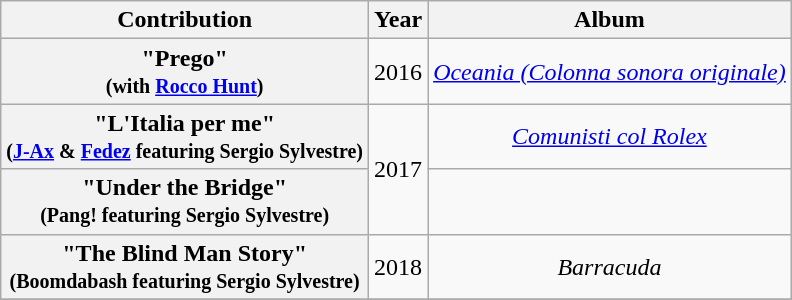<table class="wikitable plainrowheaders" style="text-align:center;">
<tr>
<th scope="col">Contribution</th>
<th scope="col">Year</th>
<th scope="col">Album</th>
</tr>
<tr>
<th scope="row">"Prego"<br><small>(with <a href='#'>Rocco Hunt</a>)</small></th>
<td>2016</td>
<td><em><a href='#'>Oceania (Colonna sonora originale)</a></em></td>
</tr>
<tr>
<th scope="row">"L'Italia per me"<br><small>(<a href='#'>J-Ax</a> & <a href='#'>Fedez</a> featuring Sergio Sylvestre)</small></th>
<td rowspan="2">2017</td>
<td><em><a href='#'>Comunisti col Rolex</a></em></td>
</tr>
<tr>
<th scope="row">"Under the Bridge"<br><small>(Pang! featuring Sergio Sylvestre)</small></th>
<td></td>
</tr>
<tr>
<th scope="row">"The Blind Man Story"<br><small>(Boomdabash featuring Sergio Sylvestre)</small></th>
<td>2018</td>
<td><em>Barracuda</em></td>
</tr>
<tr>
</tr>
</table>
